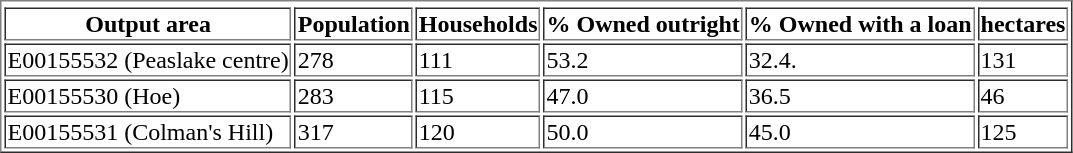<table border=yes>
<tr>
</tr>
<tr>
<th>Output area</th>
<th>Population</th>
<th>Households</th>
<th>% Owned outright</th>
<th>% Owned with a loan</th>
<th>hectares</th>
</tr>
<tr>
<td>E00155532 (Peaslake centre)</td>
<td>278</td>
<td>111</td>
<td>53.2</td>
<td>32.4.</td>
<td>131</td>
</tr>
<tr>
<td>E00155530 (Hoe)</td>
<td>283</td>
<td>115</td>
<td>47.0</td>
<td>36.5</td>
<td>46</td>
</tr>
<tr>
<td>E00155531 (Colman's Hill)</td>
<td>317</td>
<td>120</td>
<td>50.0</td>
<td>45.0</td>
<td>125</td>
</tr>
</table>
